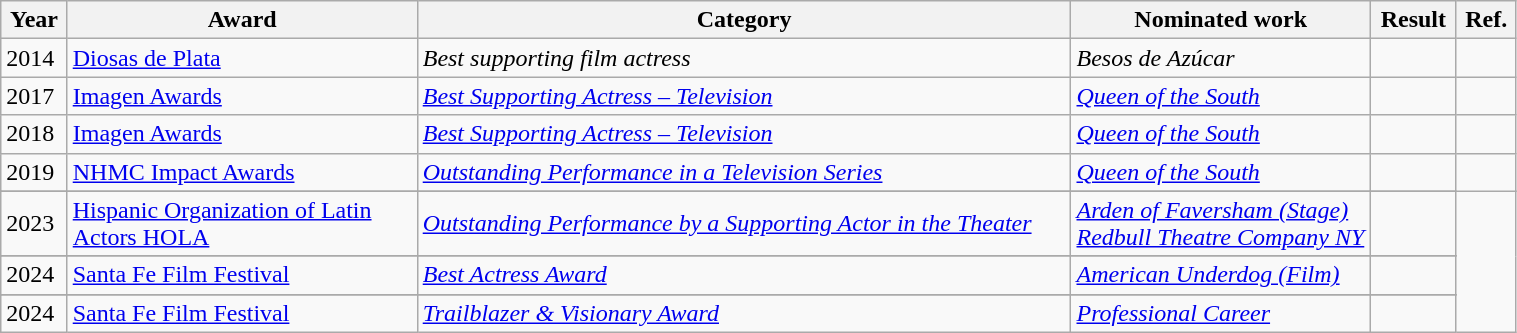<table width="80%" class="wikitable">
<tr>
<th width="10">Year</th>
<th width="200">Award</th>
<th width="380">Category</th>
<th width="170">Nominated work</th>
<th width="30">Result</th>
<th width="10">Ref.</th>
</tr>
<tr>
<td>2014</td>
<td><a href='#'>Diosas de Plata</a></td>
<td><em>Best supporting film actress</em></td>
<td><em>Besos de Azúcar</em></td>
<td></td>
<td></td>
</tr>
<tr>
<td>2017</td>
<td><a href='#'>Imagen Awards</a></td>
<td><em><a href='#'>Best Supporting Actress – Television</a></em></td>
<td><em><a href='#'>Queen of the South</a></em></td>
<td></td>
<td></td>
</tr>
<tr>
<td>2018</td>
<td><a href='#'>Imagen Awards</a></td>
<td><em><a href='#'>Best Supporting Actress – Television</a></em></td>
<td><em><a href='#'>Queen of the South</a></em></td>
<td></td>
<td></td>
</tr>
<tr>
<td>2019</td>
<td><a href='#'> NHMC Impact Awards</a></td>
<td><em><a href='#'>Outstanding Performance in a Television Series</a></em></td>
<td><em><a href='#'>Queen of the South</a></em></td>
<td></td>
<td></td>
</tr>
<tr>
</tr>
<tr>
<td>2023</td>
<td><a href='#'>Hispanic Organization of Latin Actors HOLA</a></td>
<td><em><a href='#'>Outstanding Performance by a Supporting Actor in the Theater</a></em></td>
<td><em><a href='#'>Arden of Faversham (Stage) Redbull Theatre Company NY</a></em></td>
<td></td>
</tr>
<tr>
</tr>
<tr>
<td>2024</td>
<td><a href='#'>Santa Fe Film Festival</a></td>
<td><em><a href='#'>Best Actress Award</a></em></td>
<td><em><a href='#'>American Underdog (Film)</a></em></td>
<td></td>
</tr>
<tr>
</tr>
<tr>
<td>2024</td>
<td><a href='#'>Santa Fe Film Festival</a></td>
<td><em><a href='#'>Trailblazer & Visionary Award</a></em></td>
<td><em><a href='#'>Professional Career</a></em></td>
<td></td>
</tr>
</table>
